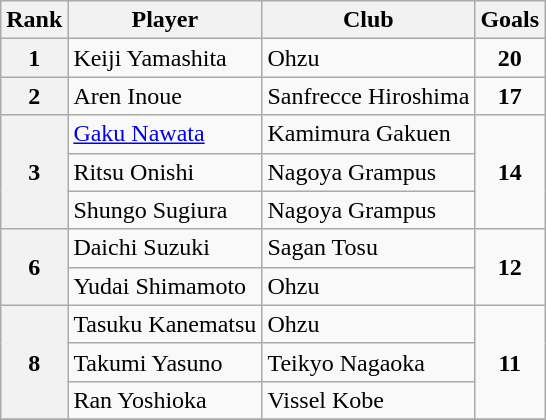<table class="wikitable" style="text-align:center">
<tr>
<th>Rank</th>
<th>Player</th>
<th>Club</th>
<th>Goals</th>
</tr>
<tr>
<th rowspan="1">1</th>
<td align="left"> Keiji Yamashita</td>
<td align="left">Ohzu</td>
<td rowspan="1"><strong>20</strong></td>
</tr>
<tr>
<th rowspan="1">2</th>
<td align="left"> Aren Inoue</td>
<td align="left">Sanfrecce Hiroshima</td>
<td rowspan="1"><strong>17</strong></td>
</tr>
<tr>
<th rowspan="3">3</th>
<td align="left"> <a href='#'>Gaku Nawata</a></td>
<td align="left">Kamimura Gakuen</td>
<td rowspan="3"><strong>14</strong></td>
</tr>
<tr>
<td align="left"> Ritsu Onishi</td>
<td align="left">Nagoya Grampus</td>
</tr>
<tr>
<td align="left"> Shungo Sugiura</td>
<td align="left">Nagoya Grampus</td>
</tr>
<tr>
<th rowspan="2">6</th>
<td align="left"> Daichi Suzuki</td>
<td align="left">Sagan Tosu</td>
<td rowspan="2"><strong>12</strong></td>
</tr>
<tr>
<td align="left"> Yudai Shimamoto</td>
<td align="left">Ohzu</td>
</tr>
<tr>
<th rowspan="3">8</th>
<td align="left"> Tasuku Kanematsu</td>
<td align="left">Ohzu</td>
<td rowspan="3"><strong>11</strong></td>
</tr>
<tr>
<td align="left"> Takumi Yasuno</td>
<td align="left">Teikyo Nagaoka</td>
</tr>
<tr>
<td align="left"> Ran Yoshioka</td>
<td align="left">Vissel Kobe</td>
</tr>
<tr>
</tr>
</table>
